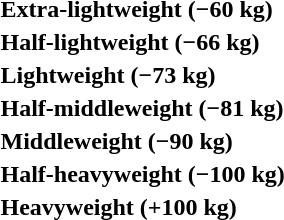<table>
<tr>
<th rowspan=2 style="text-align:left;">Extra-lightweight (−60 kg)</th>
<td rowspan=2></td>
<td rowspan=2></td>
<td></td>
</tr>
<tr>
<td></td>
</tr>
<tr>
<th rowspan=2 style="text-align:left;">Half-lightweight (−66 kg)</th>
<td rowspan=2></td>
<td rowspan=2></td>
<td></td>
</tr>
<tr>
<td></td>
</tr>
<tr>
<th rowspan=2 style="text-align:left;">Lightweight (−73 kg)</th>
<td rowspan=2></td>
<td rowspan=2></td>
<td></td>
</tr>
<tr>
<td></td>
</tr>
<tr>
<th rowspan=2 style="text-align:left;">Half-middleweight (−81 kg)</th>
<td rowspan=2></td>
<td rowspan=2></td>
<td></td>
</tr>
<tr>
<td></td>
</tr>
<tr>
<th rowspan=2 style="text-align:left;">Middleweight (−90 kg)</th>
<td rowspan=2></td>
<td rowspan=2></td>
<td></td>
</tr>
<tr>
<td></td>
</tr>
<tr>
<th rowspan=2 style="text-align:left;">Half-heavyweight (−100 kg)</th>
<td rowspan=2></td>
<td rowspan=2></td>
<td></td>
</tr>
<tr>
<td></td>
</tr>
<tr>
<th rowspan=2 style="text-align:left;">Heavyweight (+100 kg)</th>
<td rowspan=2></td>
<td rowspan=2></td>
<td></td>
</tr>
<tr>
<td></td>
</tr>
</table>
